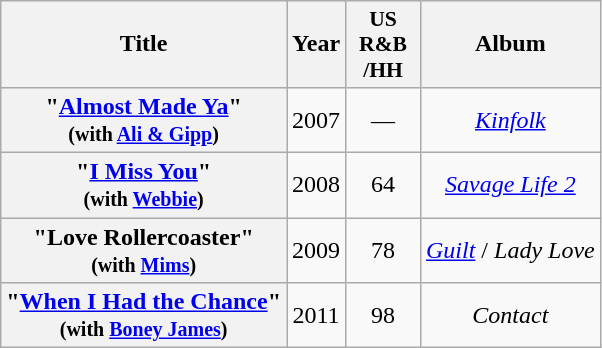<table class="wikitable plainrowheaders" style="text-align:center;">
<tr>
<th scope="col">Title</th>
<th scope="col">Year</th>
<th scope="col" style="width:3em;font-size:90%;">US R&B<br>/HH<br></th>
<th scope="col">Album</th>
</tr>
<tr>
<th scope="row">"<a href='#'>Almost Made Ya</a>" <br><small>(with <a href='#'>Ali & Gipp</a>)</small></th>
<td>2007</td>
<td>—</td>
<td><em><a href='#'>Kinfolk</a></em></td>
</tr>
<tr>
<th scope="row">"<a href='#'>I Miss You</a>" <br><small>(with <a href='#'>Webbie</a>)</small></th>
<td>2008</td>
<td>64</td>
<td><em><a href='#'>Savage Life 2</a></em></td>
</tr>
<tr>
<th scope="row">"Love Rollercoaster" <br><small>(with <a href='#'>Mims</a>)</small></th>
<td>2009</td>
<td>78</td>
<td><em><a href='#'>Guilt</a></em> / <em>Lady Love</em></td>
</tr>
<tr>
<th scope="row">"<a href='#'>When I Had the Chance</a>" <br><small>(with <a href='#'>Boney James</a>)</small></th>
<td>2011</td>
<td>98</td>
<td><em>Contact</em></td>
</tr>
</table>
